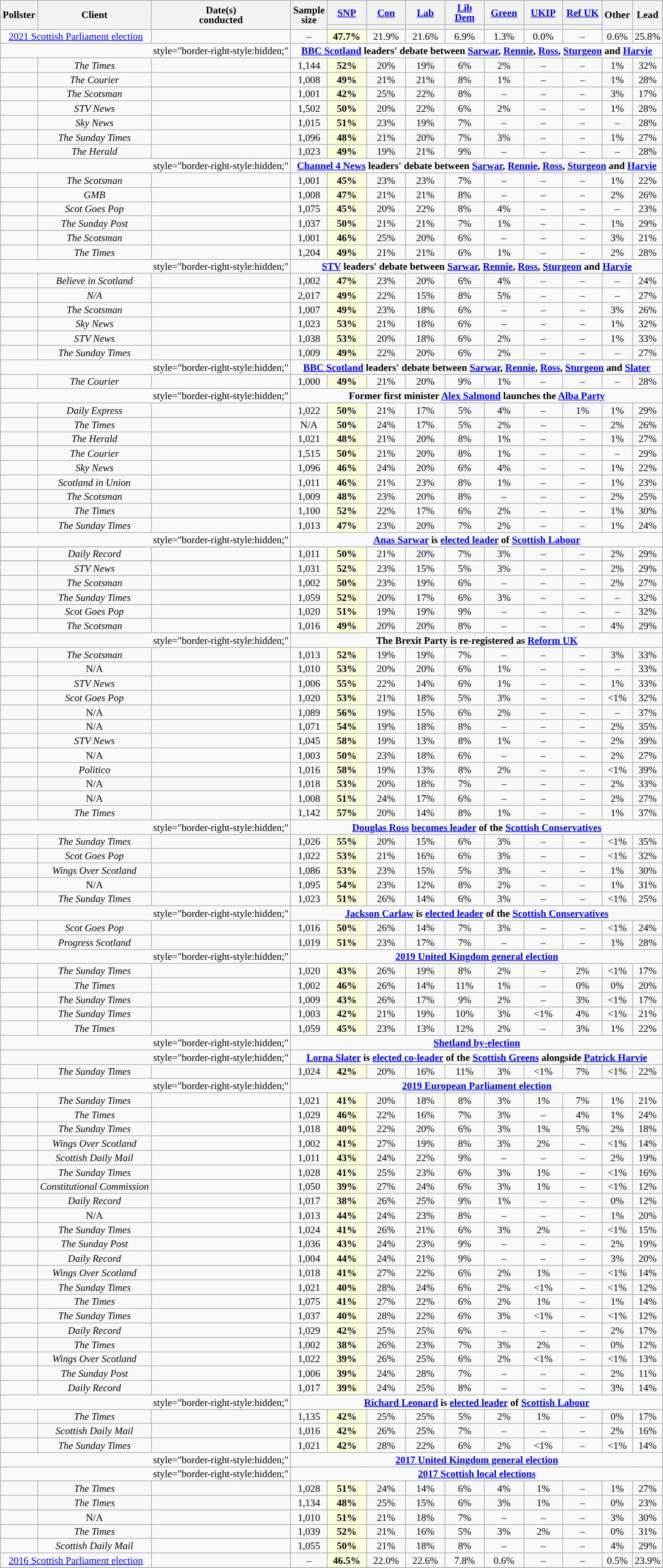<table class="wikitable sortable mw-datatable" style="text-align:center;font-size:90%;line-height:14px;">
<tr>
<th rowspan="2">Pollster</th>
<th rowspan="2">Client</th>
<th rowspan="2" data-sort-type="number">Date(s)<br>conducted</th>
<th rowspan="2">Sample<br>size</th>
<th class="unsortable" style="width:50px;"><a href='#'>SNP</a></th>
<th class="unsortable" style="width:50px;"><a href='#'>Con</a></th>
<th class="unsortable" style="width:50px;"><a href='#'>Lab</a></th>
<th class="unsortable" style="width:50px;"><a href='#'>Lib Dem</a></th>
<th class="unsortable" style="width:50px;"><a href='#'>Green</a></th>
<th class="unsortable" style="width:50px;"><a href='#'>UKIP</a></th>
<th class="unsortable" style="width:50px;"><a href='#'>Ref UK</a></th>
<th rowspan="2" class="unsortable">Other</th>
<th rowspan="2" data-sort-type="number">Lead</th>
</tr>
<tr>
<th data-sort-type="number" style="background:"></th>
<th data-sort-type="number" style="background:"></th>
<th data-sort-type="number" style="background:"></th>
<th data-sort-type="number" style="background:"></th>
<th data-sort-type="number" style="background:"></th>
<th data-sort-type="number" style="background:"></th>
<th data-sort-type="number" style="background:"></th>
</tr>
<tr>
<td colspan="2"><a href='#'>2021 Scottish Parliament election</a></td>
<td></td>
<td>–</td>
<td style="background:#FEFDDE;"><strong>47.7%</strong></td>
<td>21.9%</td>
<td>21.6%</td>
<td>6.9%</td>
<td>1.3%</td>
<td>0.0%</td>
<td>–</td>
<td>0.6%</td>
<td style="background:">25.8%</td>
</tr>
<tr>
<td colspan="2" style="border-right-style:hidden;"></td>
<td>style="border-right-style:hidden;" </td>
<td colspan="10" style="font-weight:bold;"><a href='#'>BBC Scotland</a> leaders' debate between <a href='#'>Sarwar</a>, <a href='#'>Rennie</a>, <a href='#'>Ross</a>, <a href='#'>Sturgeon</a> and <a href='#'>Harvie</a></td>
</tr>
<tr>
<td></td>
<td><em>The Times</em></td>
<td></td>
<td>1,144</td>
<td style="background:#FEFDDE;"><strong>52%</strong></td>
<td>20%</td>
<td>19%</td>
<td>6%</td>
<td>2%</td>
<td>–</td>
<td>–</td>
<td>1%</td>
<td style="background:">32%</td>
</tr>
<tr>
<td></td>
<td><em>The Courier</em></td>
<td></td>
<td>1,008</td>
<td style="background:#FEFDDE;"><strong>49%</strong></td>
<td>21%</td>
<td>21%</td>
<td>8%</td>
<td>1%</td>
<td>–</td>
<td>–</td>
<td>1%</td>
<td style="background:">28%</td>
</tr>
<tr>
<td></td>
<td><em>The Scotsman</em></td>
<td></td>
<td>1,001</td>
<td style="background:#FEFDDE;"><strong>42%</strong></td>
<td>25%</td>
<td>22%</td>
<td>8%</td>
<td>–</td>
<td>–</td>
<td>–</td>
<td>3%</td>
<td style="background:">17%</td>
</tr>
<tr>
<td></td>
<td><em>STV News</em></td>
<td></td>
<td>1,502</td>
<td style="background:#FEFDDE;"><strong>50%</strong></td>
<td>20%</td>
<td>22%</td>
<td>6%</td>
<td>2%</td>
<td>–</td>
<td>–</td>
<td>1%</td>
<td style="background:">28%</td>
</tr>
<tr>
<td></td>
<td><em>Sky News</em></td>
<td></td>
<td>1,015</td>
<td style="background:#FEFDDE;"><strong>51%</strong></td>
<td>23%</td>
<td>19%</td>
<td>7%</td>
<td>–</td>
<td>–</td>
<td>–</td>
<td>–</td>
<td style="background:">28%</td>
</tr>
<tr>
<td></td>
<td><em>The Sunday Times</em></td>
<td></td>
<td>1,096</td>
<td style="background:#FEFDDE;"><strong>48%</strong></td>
<td>21%</td>
<td>20%</td>
<td>7%</td>
<td>3%</td>
<td>–</td>
<td>–</td>
<td>1%</td>
<td style="background:">27%</td>
</tr>
<tr>
<td></td>
<td><em>The Herald</em></td>
<td></td>
<td>1,023</td>
<td style="background:#FEFDDE;"><strong>49%</strong></td>
<td>19%</td>
<td>21%</td>
<td>9%</td>
<td>–</td>
<td>–</td>
<td>–</td>
<td>–</td>
<td style="background:">28%</td>
</tr>
<tr>
<td colspan="2" style="border-right-style:hidden;"></td>
<td>style="border-right-style:hidden;" </td>
<td colspan="10" style="font-weight:bold;"><a href='#'>Channel 4 News</a> leaders' debate between <a href='#'>Sarwar</a>, <a href='#'>Rennie</a>, <a href='#'>Ross</a>, <a href='#'>Sturgeon</a> and <a href='#'>Harvie</a></td>
</tr>
<tr>
<td></td>
<td><em>The Scotsman</em></td>
<td></td>
<td>1,001</td>
<td style="background:#FEFDDE;"><strong>45%</strong></td>
<td>23%</td>
<td>23%</td>
<td>7%</td>
<td>–</td>
<td>–</td>
<td>–</td>
<td>1%</td>
<td style="background:">22%</td>
</tr>
<tr>
<td></td>
<td><em>GMB</em></td>
<td></td>
<td>1,008</td>
<td style="background:#FEFDDE;"><strong>47%</strong></td>
<td>21%</td>
<td>21%</td>
<td>8%</td>
<td>–</td>
<td>–</td>
<td>–</td>
<td>2%</td>
<td style="background:">26%</td>
</tr>
<tr>
<td></td>
<td><em>Scot Goes Pop</em></td>
<td></td>
<td>1,075</td>
<td style="background:#FEFDDE;"><strong>45%</strong></td>
<td>20%</td>
<td>22%</td>
<td>8%</td>
<td>4%</td>
<td>–</td>
<td>–</td>
<td>–</td>
<td style="background:">23%</td>
</tr>
<tr>
<td></td>
<td><em>The Sunday Post</em></td>
<td></td>
<td>1,037</td>
<td style="background:#FEFDDE;"><strong>50%</strong></td>
<td>21%</td>
<td>21%</td>
<td>7%</td>
<td>1%</td>
<td>–</td>
<td>–</td>
<td>1%</td>
<td style="background:">29%</td>
</tr>
<tr>
<td></td>
<td><em>The Scotsman</em></td>
<td></td>
<td>1,001</td>
<td style="background:#FEFDDE;"><strong>46%</strong></td>
<td>25%</td>
<td>20%</td>
<td>6%</td>
<td>–</td>
<td>–</td>
<td>–</td>
<td>3%</td>
<td style="background:">21%</td>
</tr>
<tr>
<td></td>
<td><em>The Times</em></td>
<td></td>
<td>1,204</td>
<td style="background:#FEFDDE;"><strong>49%</strong></td>
<td>21%</td>
<td>21%</td>
<td>6%</td>
<td>1%</td>
<td>–</td>
<td>–</td>
<td>2%</td>
<td style="background:">28%</td>
</tr>
<tr>
<td colspan="2" style="border-right-style:hidden;"></td>
<td>style="border-right-style:hidden;" </td>
<td colspan="10" style="font-weight:bold;"><a href='#'>STV</a> leaders' debate between <a href='#'>Sarwar</a>, <a href='#'>Rennie</a>, <a href='#'>Ross</a>, <a href='#'>Sturgeon</a> and <a href='#'>Harvie</a></td>
</tr>
<tr>
<td></td>
<td><em>Believe in Scotland</em></td>
<td></td>
<td>1,002</td>
<td style="background:#FEFDDE;"><strong>47%</strong></td>
<td>23%</td>
<td>20%</td>
<td>6%</td>
<td>4%</td>
<td>–</td>
<td>–</td>
<td>–</td>
<td style="background:">24%</td>
</tr>
<tr>
<td></td>
<td N/A><em>N/A</em></td>
<td></td>
<td>2,017</td>
<td style="background:#FEFDDE;"><strong>49%</strong></td>
<td>22%</td>
<td>15%</td>
<td>8%</td>
<td>5%</td>
<td>–</td>
<td>–</td>
<td>–</td>
<td style="background:">27%</td>
</tr>
<tr>
<td></td>
<td><em>The Scotsman</em></td>
<td></td>
<td>1,007</td>
<td style="background:#FEFDDE;"><strong>49%</strong></td>
<td>23%</td>
<td>18%</td>
<td>6%</td>
<td>–</td>
<td>–</td>
<td>–</td>
<td>3%</td>
<td style="background:">26%</td>
</tr>
<tr>
<td></td>
<td><em>Sky News</em></td>
<td></td>
<td>1,023</td>
<td style="background:#FEFDDE;"><strong>53%</strong></td>
<td>21%</td>
<td>18%</td>
<td>6%</td>
<td>–</td>
<td>–</td>
<td>–</td>
<td>1%</td>
<td style="background:">32%</td>
</tr>
<tr>
<td></td>
<td><em>STV News</em></td>
<td></td>
<td>1,038</td>
<td style="background:#FEFDDE;"><strong>53%</strong></td>
<td>20%</td>
<td>18%</td>
<td>6%</td>
<td>2%</td>
<td>–</td>
<td>–</td>
<td>1%</td>
<td style="background:">33%</td>
</tr>
<tr>
<td></td>
<td><em>The Sunday Times</em></td>
<td></td>
<td>1,009</td>
<td style="background:#FEFDDE;"><strong>49%</strong></td>
<td>22%</td>
<td>20%</td>
<td>6%</td>
<td>2%</td>
<td>–</td>
<td>–</td>
<td>–</td>
<td style="background:">27%</td>
</tr>
<tr>
<td colspan="2" style="border-right-style:hidden;"></td>
<td>style="border-right-style:hidden;" </td>
<td colspan="10" style="font-weight:bold;"><a href='#'>BBC Scotland</a> leaders' debate between <a href='#'>Sarwar</a>, <a href='#'>Rennie</a>, <a href='#'>Ross</a>, <a href='#'>Sturgeon</a> and <a href='#'>Slater</a></td>
</tr>
<tr>
<td></td>
<td><em>The Courier</em></td>
<td></td>
<td>1,000</td>
<td style="background:#FEFDDE;"><strong>49%</strong></td>
<td>21%</td>
<td>20%</td>
<td>9%</td>
<td>1%</td>
<td>–</td>
<td>–</td>
<td>–</td>
<td style="background:">28%</td>
</tr>
<tr>
<td colspan="2" style="border-right-style:hidden;"></td>
<td>style="border-right-style:hidden;" </td>
<td colspan="10" style="font-weight:bold;">Former first minister <a href='#'>Alex Salmond</a> launches the <a href='#'>Alba Party</a></td>
</tr>
<tr>
<td></td>
<td><em>Daily Express</em></td>
<td></td>
<td>1,022</td>
<td style="background:#FEFDDE;"><strong>50%</strong></td>
<td>21%</td>
<td>17%</td>
<td>5%</td>
<td>4%</td>
<td>–</td>
<td>1%</td>
<td>1%</td>
<td style="background:">29%</td>
</tr>
<tr>
<td></td>
<td><em>The Times</em></td>
<td></td>
<td>N/A</td>
<td style="background:#FEFDDE;"><strong>50%</strong></td>
<td>24%</td>
<td>17%</td>
<td>5%</td>
<td>2%</td>
<td>–</td>
<td>–</td>
<td>2%</td>
<td style="background:">26%</td>
</tr>
<tr>
<td></td>
<td><em>The Herald</em></td>
<td></td>
<td>1,021</td>
<td style="background:#FEFDDE;"><strong>48%</strong></td>
<td>21%</td>
<td>20%</td>
<td>8%</td>
<td>1%</td>
<td>–</td>
<td>–</td>
<td>1%</td>
<td style="background:">27%</td>
</tr>
<tr>
</tr>
<tr>
<td></td>
<td><em>The Courier</em></td>
<td></td>
<td>1,515</td>
<td style="background:#FEFDDE;"><strong>50%</strong></td>
<td>21%</td>
<td>20%</td>
<td>8%</td>
<td>1%</td>
<td>–</td>
<td>–</td>
<td>–</td>
<td style="background:">29%</td>
</tr>
<tr>
<td></td>
<td><em>Sky News</em></td>
<td></td>
<td>1,096</td>
<td style="background:#FEFDDE;"><strong>46%</strong></td>
<td>24%</td>
<td>20%</td>
<td>6%</td>
<td>4%</td>
<td>–</td>
<td>–</td>
<td>1%</td>
<td style="background:">22%</td>
</tr>
<tr>
<td></td>
<td><em>Scotland in Union</em></td>
<td></td>
<td>1,011</td>
<td style="background:#FEFDDE;"><strong>46%</strong></td>
<td>21%</td>
<td>23%</td>
<td>8%</td>
<td>1%</td>
<td>–</td>
<td>–</td>
<td>1%</td>
<td style="background:">23%</td>
</tr>
<tr>
<td></td>
<td><em>The Scotsman</em></td>
<td></td>
<td>1,009</td>
<td style="background:#FEFDDE;"><strong>48%</strong></td>
<td>23%</td>
<td>20%</td>
<td>8%</td>
<td>–</td>
<td>–</td>
<td>–</td>
<td>2%</td>
<td style="background:">25%</td>
</tr>
<tr>
<td></td>
<td><em>The Times</em></td>
<td></td>
<td>1,100</td>
<td style="background:#FEFDDE;"><strong>52%</strong></td>
<td>22%</td>
<td>17%</td>
<td>6%</td>
<td>2%</td>
<td>–</td>
<td>–</td>
<td>1%</td>
<td style="background:">30%</td>
</tr>
<tr>
<td></td>
<td><em>The Sunday Times</em></td>
<td></td>
<td>1,013</td>
<td style="background:#FEFDDE;"><strong>47%</strong></td>
<td>23%</td>
<td>20%</td>
<td>7%</td>
<td>2%</td>
<td>–</td>
<td>–</td>
<td>1%</td>
<td style="background:">24%</td>
</tr>
<tr>
<td colspan="2" style="border-right-style:hidden;"></td>
<td>style="border-right-style:hidden;" </td>
<td colspan="10" style="font-weight:bold;"><a href='#'>Anas Sarwar</a> is <a href='#'>elected leader</a> of <a href='#'>Scottish Labour</a></td>
</tr>
<tr>
</tr>
<tr>
<td [https: / www.dailyrecord.co.uk news politics nicola-sturgeon-course-win-slim-23582495 Survation Daily Record]></td>
<td><em>Daily Record</em></td>
<td></td>
<td>1,011</td>
<td style="background:#FEFDDE;"><strong>50%</strong></td>
<td>21%</td>
<td>20%</td>
<td>7%</td>
<td>3%</td>
<td>–</td>
<td>–</td>
<td>2%</td>
<td style="background:">29%</td>
</tr>
<tr>
</tr>
<tr>
<td></td>
<td><em>STV News</em></td>
<td></td>
<td>1,031</td>
<td style="background:#FEFDDE;"><strong>52%</strong></td>
<td>23%</td>
<td>15%</td>
<td>5%</td>
<td>3%</td>
<td>–</td>
<td>–</td>
<td>2%</td>
<td style="background:">29%</td>
</tr>
<tr>
<td></td>
<td><em>The Scotsman</em></td>
<td></td>
<td>1,002</td>
<td style="background:#FEFDDE;"><strong>50%</strong></td>
<td>23%</td>
<td>19%</td>
<td>6%</td>
<td>–</td>
<td>–</td>
<td>–</td>
<td>2%</td>
<td style="background:">27%</td>
</tr>
<tr>
<td></td>
<td><em>The Sunday Times</em></td>
<td></td>
<td>1,059</td>
<td style="background:#FEFDDE;"><strong>52%</strong></td>
<td>20%</td>
<td>17%</td>
<td>6%</td>
<td>3%</td>
<td>–</td>
<td>–</td>
<td>–</td>
<td style="background:">32%</td>
</tr>
<tr>
<td Survation / Scot Goes Pop></td>
<td><em>Scot Goes Pop</em></td>
<td></td>
<td>1,020</td>
<td style="background:#FEFDDE;"><strong>51%</strong></td>
<td>19%</td>
<td>19%</td>
<td>9%</td>
<td>–</td>
<td>–</td>
<td>–</td>
<td>–</td>
<td style="background:">32%</td>
</tr>
<tr>
<td></td>
<td><em>The Scotsman</em></td>
<td></td>
<td>1,016</td>
<td style="background:#FEFDDE;"><strong>49%</strong></td>
<td>20%</td>
<td>20%</td>
<td>8%</td>
<td>–</td>
<td>–</td>
<td>–</td>
<td>4%</td>
<td style="background:">29%</td>
</tr>
<tr>
<td colspan="2" style="border-right-style:hidden;"></td>
<td>style="border-right-style:hidden;" </td>
<td colspan="10" style="font-weight:bold;">The Brexit Party is re-registered as <a href='#'>Reform UK</a></td>
</tr>
<tr>
<td></td>
<td><em>The Scotsman</em></td>
<td></td>
<td>1,013</td>
<td style="background:#FEFDDE;"><strong>52%</strong></td>
<td>19%</td>
<td>19%</td>
<td>7%</td>
<td>–</td>
<td>–</td>
<td>–</td>
<td>3%</td>
<td style="background:">33%</td>
</tr>
<tr>
<td></td>
<td>N/A</td>
<td></td>
<td>1,010</td>
<td style="background:#FEFDDE;"><strong>53%</strong></td>
<td>20%</td>
<td>20%</td>
<td>6%</td>
<td>1%</td>
<td>–</td>
<td>–</td>
<td>–</td>
<td style="background:">33%</td>
</tr>
<tr>
<td></td>
<td><em>STV News</em></td>
<td></td>
<td>1,006</td>
<td style="background:#FEFDDE;"><strong>55%</strong></td>
<td>22%</td>
<td>14%</td>
<td>6%</td>
<td>1%</td>
<td>–</td>
<td>–</td>
<td>1%</td>
<td style="background:">33%</td>
</tr>
<tr>
<td></td>
<td><em>Scot Goes Pop</em></td>
<td></td>
<td>1,020</td>
<td style="background:#FEFDDE;"><strong>53%</strong></td>
<td>21%</td>
<td>18%</td>
<td>5%</td>
<td>3%</td>
<td>–</td>
<td>–</td>
<td><1%</td>
<td style="background:">32%</td>
</tr>
<tr>
<td></td>
<td>N/A</td>
<td></td>
<td>1,089</td>
<td style="background:#FEFDDE;"><strong>56%</strong></td>
<td>19%</td>
<td>15%</td>
<td>6%</td>
<td>2%</td>
<td>–</td>
<td>–</td>
<td>–</td>
<td style="background:">37%</td>
</tr>
<tr>
<td></td>
<td>N/A</td>
<td></td>
<td>1,071</td>
<td style="background:#FEFDDE;"><strong>54%</strong></td>
<td>19%</td>
<td>18%</td>
<td>8%</td>
<td data-sort-value="0%">–</td>
<td data-sort-value="0%">–</td>
<td data-sort-value="0%">–</td>
<td>2%</td>
<td style="background:">35%</td>
</tr>
<tr>
<td></td>
<td><em>STV News</em></td>
<td></td>
<td>1,045</td>
<td style="background:#FEFDDE;"><strong>58%</strong></td>
<td>19%</td>
<td>13%</td>
<td>8%</td>
<td>1%</td>
<td>–</td>
<td>–</td>
<td>2%</td>
<td style="background:">39%</td>
</tr>
<tr>
<td></td>
<td>N/A</td>
<td></td>
<td>1,003</td>
<td style="background:#FEFDDE;"><strong>50%</strong></td>
<td>23%</td>
<td>18%</td>
<td>6%</td>
<td>–</td>
<td>–</td>
<td>–</td>
<td>2%</td>
<td style="background:">27%</td>
</tr>
<tr>
<td></td>
<td><em>Politico</em></td>
<td></td>
<td>1,016</td>
<td style="background:#FEFDDE;"><strong>58%</strong></td>
<td>19%</td>
<td>13%</td>
<td>8%</td>
<td>2%</td>
<td>–</td>
<td>–</td>
<td><1%</td>
<td style="background:">39%</td>
</tr>
<tr>
<td></td>
<td>N/A</td>
<td></td>
<td>1,018</td>
<td style="background:#FEFDDE;"><strong>53%</strong></td>
<td>20%</td>
<td>18%</td>
<td>7%</td>
<td data-sort-value="0%">–</td>
<td data-sort-value="0%">–</td>
<td data-sort-value="0%">–</td>
<td>2%</td>
<td style="background:">33%</td>
</tr>
<tr>
<td></td>
<td>N/A</td>
<td></td>
<td>1,008</td>
<td style="background:#FEFDDE;"><strong>51%</strong></td>
<td>24%</td>
<td>17%</td>
<td>6%</td>
<td data-sort-value="0%">–</td>
<td data-sort-value="0%">–</td>
<td data-sort-value="0%">–</td>
<td>2%</td>
<td style="background:">27%</td>
</tr>
<tr>
<td></td>
<td><em>The Times</em></td>
<td></td>
<td>1,142</td>
<td style="background:#FEFDDE;"><strong>57%</strong></td>
<td>20%</td>
<td>14%</td>
<td>8%</td>
<td>1%</td>
<td>–</td>
<td>–</td>
<td>1%</td>
<td style="background:">37%</td>
</tr>
<tr>
<td colspan="2" style="border-right-style:hidden;"></td>
<td>style="border-right-style:hidden;" </td>
<td colspan="10" style="font-weight:bold;"><a href='#'>Douglas Ross</a> <a href='#'>becomes leader</a> of the <a href='#'>Scottish Conservatives</a></td>
</tr>
<tr>
<td></td>
<td><em>The Sunday Times</em></td>
<td></td>
<td>1,026</td>
<td style="background:#FEFDDE;"><strong>55%</strong></td>
<td>20%</td>
<td>15%</td>
<td>6%</td>
<td>3%</td>
<td data-sort-value="0%">–</td>
<td data-sort-value="0%">–</td>
<td data-sort-value="0%"><1%</td>
<td style="background:">35%</td>
</tr>
<tr>
<td></td>
<td><em>Scot Goes Pop</em></td>
<td></td>
<td>1,022</td>
<td style="background:#FEFDDE;"><strong>53%</strong></td>
<td>21%</td>
<td>16%</td>
<td>6%</td>
<td>3%</td>
<td>–</td>
<td>–</td>
<td><1%</td>
<td style="background:">32%</td>
</tr>
<tr>
<td></td>
<td><em>Wings Over Scotland</em></td>
<td></td>
<td>1,086</td>
<td style="background:#FEFDDE;"><strong>53%</strong></td>
<td>23%</td>
<td>15%</td>
<td>5%</td>
<td>3%</td>
<td>–</td>
<td>–</td>
<td>1%</td>
<td style="background:">30%</td>
</tr>
<tr>
<td></td>
<td>N/A</td>
<td></td>
<td>1,095</td>
<td style="background:#FEFDDE;"><strong>54%</strong></td>
<td>23%</td>
<td>12%</td>
<td>8%</td>
<td>2%</td>
<td>–</td>
<td>–</td>
<td>1%</td>
<td style="background:">31%</td>
</tr>
<tr>
<td></td>
<td><em>The Sunday Times</em></td>
<td></td>
<td>1,023</td>
<td style="background:#FEFDDE;"><strong>51%</strong></td>
<td>26%</td>
<td>14%</td>
<td>6%</td>
<td>3%</td>
<td data-sort-value="0%">–</td>
<td data-sort-value="0%">–</td>
<td data-sort-value="0%"><1%</td>
<td style="background:">25%</td>
</tr>
<tr>
<td colspan="2" style="border-right-style:hidden;"></td>
<td>style="border-right-style:hidden;" </td>
<td colspan="10" style="font-weight:bold;"><a href='#'>Jackson Carlaw</a> is <a href='#'>elected leader</a> of the <a href='#'>Scottish Conservatives</a></td>
</tr>
<tr>
<td></td>
<td><em>Scot Goes Pop</em></td>
<td></td>
<td>1,016</td>
<td style="background:#FEFDDE;"><strong>50%</strong></td>
<td>26%</td>
<td>14%</td>
<td>7%</td>
<td>3%</td>
<td data-sort-value="0%">–</td>
<td data-sort-value="0%">–</td>
<td><1%</td>
<td style="background:">24%</td>
</tr>
<tr>
<td></td>
<td><em>Progress Scotland</em></td>
<td></td>
<td>1,019</td>
<td style="background:#FEFDDE;"><strong>51%</strong></td>
<td>23%</td>
<td>17%</td>
<td>7%</td>
<td data-sort-value="0%">–</td>
<td data-sort-value="0%">–</td>
<td data-sort-value="0%">–</td>
<td>1%</td>
<td style="background:">28%</td>
</tr>
<tr>
<td colspan="2" style="border-right-style:hidden;"></td>
<td>style="border-right-style:hidden;" </td>
<td colspan="10" style="font-weight:bold;"><a href='#'>2019 United Kingdom general election</a></td>
</tr>
<tr>
<td></td>
<td><em>The Sunday Times</em></td>
<td></td>
<td>1,020</td>
<td style="background:#FEFDDE;"><strong>43%</strong></td>
<td>26%</td>
<td>19%</td>
<td>8%</td>
<td>2%</td>
<td data-sort-value="0%">–</td>
<td>2%</td>
<td data-sort-value="0%"><1%</td>
<td style="background:">17%</td>
</tr>
<tr>
<td></td>
<td><em>The Times</em></td>
<td></td>
<td>1,002</td>
<td style="background:#FEFDDE;"><strong>46%</strong></td>
<td>26%</td>
<td>14%</td>
<td>11%</td>
<td>1%</td>
<td>–</td>
<td>0%</td>
<td>0% </td>
<td style="background:">20%</td>
</tr>
<tr>
<td></td>
<td><em>The Sunday Times</em></td>
<td></td>
<td>1,009</td>
<td style="background:#FEFDDE;"><strong>43%</strong></td>
<td>26%</td>
<td>17%</td>
<td>9%</td>
<td>2%</td>
<td data-sort-value="0%">–</td>
<td>3%</td>
<td data-sort-value="0%"><1%</td>
<td style="background:">17%</td>
</tr>
<tr>
<td></td>
<td><em>The Sunday Times</em></td>
<td></td>
<td>1,003</td>
<td style="background:#FEFDDE;"><strong>42%</strong></td>
<td>21%</td>
<td>19%</td>
<td>10%</td>
<td>3%</td>
<td data-sort-value="0%"><1%</td>
<td>4%</td>
<td data-sort-value="0%"><1%</td>
<td style="background:">21%</td>
</tr>
<tr>
<td></td>
<td><em>The Times</em></td>
<td></td>
<td>1,059</td>
<td style="background:#FEFDDE;"><strong>45%</strong></td>
<td>23%</td>
<td>13%</td>
<td>12%</td>
<td>2%</td>
<td>–</td>
<td>3%</td>
<td>1% </td>
<td style="background:">22%</td>
</tr>
<tr>
<td colspan="2" style="border-right-style:hidden;"></td>
<td>style="border-right-style:hidden;" </td>
<td colspan="10"  style="font-weight:bold;"><a href='#'>Shetland by-election</a></td>
</tr>
<tr>
<td colspan="2" style="border-right-style:hidden;"></td>
<td>style="border-right-style:hidden;" </td>
<td colspan="10" style="font-weight:bold;"><a href='#'>Lorna Slater</a> is <a href='#'>elected co-leader</a> of the <a href='#'>Scottish Greens</a> alongside <a href='#'>Patrick Harvie</a></td>
</tr>
<tr>
<td></td>
<td><em>The Sunday Times</em></td>
<td></td>
<td>1,024</td>
<td style="background:#FEFDDE;"><strong>42%</strong></td>
<td>20%</td>
<td>16%</td>
<td>11%</td>
<td>3%</td>
<td data-sort-value="0%"><1%</td>
<td>7%</td>
<td data-sort-value="0%"><1% </td>
<td style="background:">22%</td>
</tr>
<tr>
<td colspan="2" style="border-right-style:hidden;"></td>
<td>style="border-right-style:hidden;" </td>
<td colspan="10" style="font-weight:bold;"><a href='#'>2019 European Parliament election</a></td>
</tr>
<tr>
<td></td>
<td><em>The Sunday Times</em></td>
<td></td>
<td>1,021</td>
<td style="background:#FEFDDE;"><strong>41%</strong></td>
<td>20%</td>
<td>18%</td>
<td>8%</td>
<td>3%</td>
<td>1%</td>
<td>7%</td>
<td>1% </td>
<td style="background:">21%</td>
</tr>
<tr>
<td></td>
<td><em>The Times</em></td>
<td></td>
<td>1,029</td>
<td style="background:#FEFDDE;"><strong>46%</strong></td>
<td>22%</td>
<td>16%</td>
<td>7%</td>
<td>3%</td>
<td>–</td>
<td>4%</td>
<td>1% </td>
<td style="background:">24%</td>
</tr>
<tr>
<td></td>
<td><em>The Sunday Times</em></td>
<td></td>
<td>1,018</td>
<td style="background:#FEFDDE;"><strong>40%</strong></td>
<td>22%</td>
<td>20%</td>
<td>6%</td>
<td>3%</td>
<td>1%</td>
<td>5%</td>
<td data-sort-value="0%">2% </td>
<td style="background:">18%</td>
</tr>
<tr>
<td></td>
<td><em>Wings Over Scotland</em></td>
<td></td>
<td>1,002</td>
<td style="background:#FEFDDE;"><strong>41%</strong></td>
<td>27%</td>
<td>19%</td>
<td>8%</td>
<td>3%</td>
<td>2%</td>
<td>–</td>
<td data-sort-value="0%"><1%</td>
<td style="background:">14%</td>
</tr>
<tr>
<td></td>
<td><em>Scottish Daily Mail</em></td>
<td></td>
<td>1,011</td>
<td style="background:#FEFDDE;"><strong>43%</strong></td>
<td>24%</td>
<td>22%</td>
<td>9%</td>
<td>–</td>
<td>–</td>
<td>–</td>
<td>2%</td>
<td style="background:">19%</td>
</tr>
<tr>
<td></td>
<td><em>The Sunday Times</em></td>
<td></td>
<td>1,028</td>
<td style="background:#FEFDDE;"><strong>41%</strong></td>
<td>25%</td>
<td>23%</td>
<td>6%</td>
<td>3%</td>
<td>1%</td>
<td>–</td>
<td data-sort-value="0%"><1%</td>
<td style="background:">16%</td>
</tr>
<tr>
<td></td>
<td><em>Constitutional Commission</em></td>
<td></td>
<td>1,050</td>
<td style="background:#FEFDDE;"><strong>39%</strong></td>
<td>27%</td>
<td>24%</td>
<td>6%</td>
<td>3%</td>
<td>1%</td>
<td>–</td>
<td data-sort-value="0%"><1%</td>
<td style="background:">12%</td>
</tr>
<tr>
<td></td>
<td><em>Daily Record</em></td>
<td></td>
<td>1,017</td>
<td style="background:#FEFDDE;"><strong>38%</strong></td>
<td>26%</td>
<td>25%</td>
<td>9%</td>
<td>1%</td>
<td>–</td>
<td>–</td>
<td>0%</td>
<td style="background:">12%</td>
</tr>
<tr>
<td></td>
<td>N/A</td>
<td></td>
<td>1,013</td>
<td style="background:#FEFDDE;"><strong>44%</strong></td>
<td>24%</td>
<td>23%</td>
<td>8%</td>
<td>–</td>
<td>–</td>
<td>–</td>
<td>1%</td>
<td style="background:">20%</td>
</tr>
<tr>
<td></td>
<td><em>The Sunday Times</em></td>
<td></td>
<td>1,024</td>
<td style="background:#FEFDDE;"><strong>41%</strong></td>
<td>26%</td>
<td>21%</td>
<td>6%</td>
<td>3%</td>
<td>2%</td>
<td>–</td>
<td data-sort-value="0%"><1%</td>
<td style="background:">15%</td>
</tr>
<tr>
<td></td>
<td><em>The Sunday Post</em></td>
<td></td>
<td>1,036</td>
<td style="background:#FEFDDE;"><strong>43%</strong></td>
<td>24%</td>
<td>23%</td>
<td>9%</td>
<td>–</td>
<td>–</td>
<td>–</td>
<td>2%</td>
<td style="background:">19%</td>
</tr>
<tr>
<td></td>
<td><em>Daily Record</em></td>
<td></td>
<td>1,004</td>
<td style="background:#FEFDDE;"><strong>44%</strong></td>
<td>24%</td>
<td>21%</td>
<td>9%</td>
<td>–</td>
<td>–</td>
<td>–</td>
<td>3%</td>
<td style="background:">20%</td>
</tr>
<tr>
<td></td>
<td><em>Wings Over Scotland</em></td>
<td></td>
<td>1,018</td>
<td style="background:#FEFDDE;"><strong>41%</strong></td>
<td>27%</td>
<td>22%</td>
<td>6%</td>
<td>2%</td>
<td>1%</td>
<td>–</td>
<td data-sort-value="0%"><1%</td>
<td style="background:">14%</td>
</tr>
<tr>
<td></td>
<td><em>The Sunday Times</em></td>
<td></td>
<td>1,021</td>
<td style="background:#FEFDDE;"><strong>40%</strong></td>
<td>28%</td>
<td>24%</td>
<td>6%</td>
<td>2%</td>
<td data-sort-value="0%"><1%</td>
<td>–</td>
<td data-sort-value="0%"><1%</td>
<td style="background:">12%</td>
</tr>
<tr>
<td></td>
<td><em>The Times</em></td>
<td></td>
<td>1,075</td>
<td style="background:#FEFDDE;"><strong>41%</strong></td>
<td>27%</td>
<td>22%</td>
<td>6%</td>
<td>2%</td>
<td>1%</td>
<td>–</td>
<td>1%</td>
<td style="background:">14%</td>
</tr>
<tr>
<td></td>
<td><em>The Sunday Times</em></td>
<td></td>
<td>1,037</td>
<td style="background:#FEFDDE;"><strong>40%</strong></td>
<td>28%</td>
<td>22%</td>
<td>6%</td>
<td>3%</td>
<td data-sort-value="0%"><1%</td>
<td>–</td>
<td data-sort-value="0%"><1%</td>
<td style="background:">12%</td>
</tr>
<tr>
<td></td>
<td><em>Daily Record</em></td>
<td></td>
<td>1,029</td>
<td style="background:#FEFDDE;"><strong>42%</strong></td>
<td>25%</td>
<td>25%</td>
<td>6%</td>
<td>–</td>
<td>–</td>
<td>–</td>
<td>2%</td>
<td style="background:">17%</td>
</tr>
<tr>
<td></td>
<td><em>The Times</em></td>
<td></td>
<td>1,002</td>
<td style="background:#FEFDDE;"><strong>38%</strong></td>
<td>26%</td>
<td>23%</td>
<td>7%</td>
<td>3%</td>
<td>2%</td>
<td>–</td>
<td>0%</td>
<td style="background:">12%</td>
</tr>
<tr>
<td></td>
<td><em>Wings Over Scotland</em></td>
<td></td>
<td>1,022</td>
<td style="background:#FEFDDE;"><strong>39%</strong></td>
<td>26%</td>
<td>25%</td>
<td>6%</td>
<td>2%</td>
<td data-sort-value="0%"><1%</td>
<td>–</td>
<td data-sort-value="0%"><1%</td>
<td style="background:">13%</td>
</tr>
<tr>
<td></td>
<td><em>The Sunday Post</em></td>
<td></td>
<td>1,006</td>
<td style="background:#FEFDDE;"><strong>39%</strong></td>
<td>24%</td>
<td>28%</td>
<td>7%</td>
<td>–</td>
<td>–</td>
<td>–</td>
<td>2%</td>
<td style="background:">11%</td>
</tr>
<tr>
<td></td>
<td><em>Daily Record</em></td>
<td></td>
<td>1,017</td>
<td style="background:#FEFDDE;"><strong>39%</strong></td>
<td>24%</td>
<td>25%</td>
<td>8%</td>
<td>–</td>
<td>–</td>
<td>–</td>
<td>3%</td>
<td style="background:">14%</td>
</tr>
<tr>
<td colspan="2" style="border-right-style:hidden;"></td>
<td>style="border-right-style:hidden;" </td>
<td colspan="10" style="font-weight:bold;"><a href='#'>Richard Leonard</a> is <a href='#'>elected leader</a> of <a href='#'>Scottish Labour</a></td>
</tr>
<tr>
<td></td>
<td><em>The Times</em></td>
<td></td>
<td>1,135</td>
<td style="background:#FEFDDE;"><strong>42%</strong></td>
<td>25%</td>
<td>25%</td>
<td>5%</td>
<td>2%</td>
<td>1%</td>
<td>–</td>
<td>0%</td>
<td style="background:">17%</td>
</tr>
<tr>
<td></td>
<td><em>Scottish Daily Mail</em></td>
<td></td>
<td>1,016</td>
<td style="background:#FEFDDE;"><strong>42%</strong></td>
<td>26%</td>
<td>25%</td>
<td>7%</td>
<td>–</td>
<td>–</td>
<td>–</td>
<td>2%</td>
<td style="background:">16%</td>
</tr>
<tr>
<td></td>
<td><em>The Sunday Times</em></td>
<td></td>
<td>1,021</td>
<td style="background:#FEFDDE;"><strong>42%</strong></td>
<td>28%</td>
<td>22%</td>
<td>6%</td>
<td>2%</td>
<td data-sort-value="0%"><1%</td>
<td>–</td>
<td data-sort-value="0%"><1%</td>
<td style="background:">14%</td>
</tr>
<tr>
<td colspan="2" style="border-right-style:hidden;"></td>
<td>style="border-right-style:hidden;" </td>
<td colspan="10" style="font-weight:bold;"><a href='#'>2017 United Kingdom general election</a></td>
</tr>
<tr>
<td colspan="2" style="border-right-style:hidden;"></td>
<td>style="border-right-style:hidden;" </td>
<td colspan="10"><strong><a href='#'>2017 Scottish local elections</a></strong></td>
</tr>
<tr>
<td></td>
<td><em>The Times</em></td>
<td></td>
<td>1,028</td>
<td style="background:#FEFDDE;"><strong>51%</strong></td>
<td>24%</td>
<td>14%</td>
<td>6%</td>
<td>4%</td>
<td>1%</td>
<td>–</td>
<td>1%</td>
<td style="background:">27%</td>
</tr>
<tr>
<td></td>
<td><em>The Times</em></td>
<td></td>
<td>1,134</td>
<td style="background:#FEFDDE;"><strong>48%</strong></td>
<td>25%</td>
<td>15%</td>
<td>6%</td>
<td>3%</td>
<td>1%</td>
<td>–</td>
<td>0%</td>
<td style="background:">23%</td>
</tr>
<tr>
<td></td>
<td>N/A</td>
<td></td>
<td>1,010</td>
<td style="background:#FEFDDE;"><strong>51%</strong></td>
<td>21%</td>
<td>18%</td>
<td>7%</td>
<td>–</td>
<td>–</td>
<td>–</td>
<td>3%</td>
<td style="background:">30%</td>
</tr>
<tr>
<td></td>
<td><em>The Times</em></td>
<td></td>
<td>1,039</td>
<td style="background:#FEFDDE;"><strong>52%</strong></td>
<td>21%</td>
<td>16%</td>
<td>5%</td>
<td>3%</td>
<td>2%</td>
<td>–</td>
<td>0%</td>
<td style="background:">31%</td>
</tr>
<tr>
<td></td>
<td><em>Scottish Daily Mail</em></td>
<td></td>
<td>1,055</td>
<td style="background:#FEFDDE;"><strong>50%</strong></td>
<td>21%</td>
<td>18%</td>
<td>8%</td>
<td>–</td>
<td>–</td>
<td>–</td>
<td>4%</td>
<td style="background:">29%</td>
</tr>
<tr>
<td colspan="2"><a href='#'>2016 Scottish Parliament election</a></td>
<td></td>
<td>–</td>
<td style="background:#FEFDDE;"><strong>46.5%</strong></td>
<td>22.0%</td>
<td>22.6%</td>
<td>7.8%</td>
<td>0.6%</td>
<td>–</td>
<td>–</td>
<td>0.5%</td>
<td style="background:">23.9%</td>
</tr>
<tr>
</tr>
</table>
